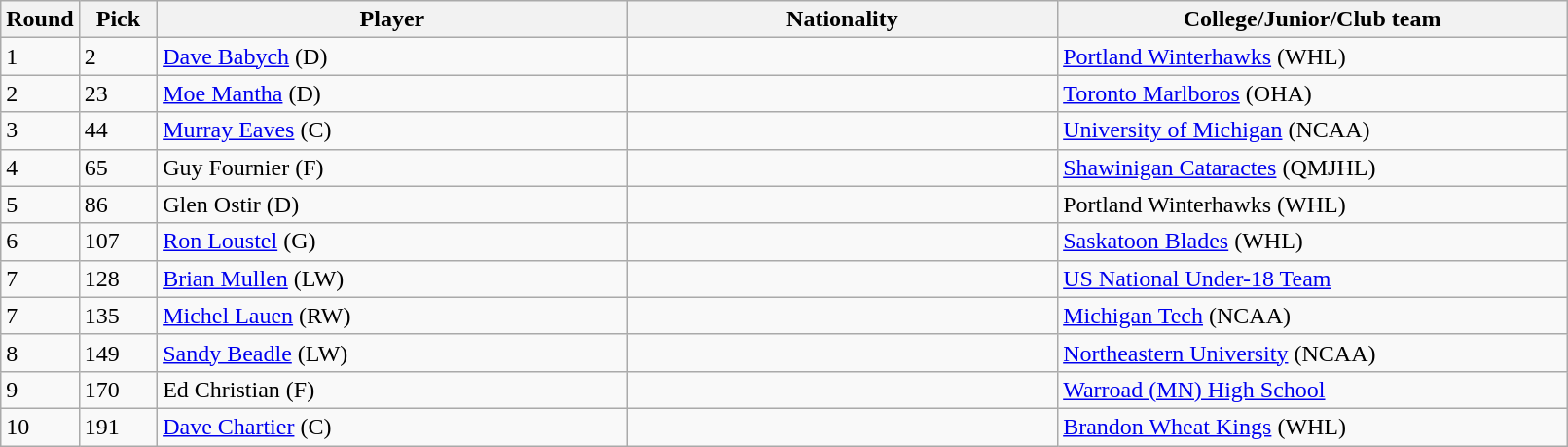<table class="wikitable">
<tr>
<th bgcolor="#DDDDFF" width="5%">Round</th>
<th bgcolor="#DDDDFF" width="5%">Pick</th>
<th bgcolor="#DDDDFF" width="30%">Player</th>
<th bgcolor="#DDDDFF" width="27.5%">Nationality</th>
<th bgcolor="#DDDDFF" width="32.5%">College/Junior/Club team</th>
</tr>
<tr>
<td>1</td>
<td>2</td>
<td><a href='#'>Dave Babych</a> (D)</td>
<td></td>
<td><a href='#'>Portland Winterhawks</a> (WHL)</td>
</tr>
<tr>
<td>2</td>
<td>23</td>
<td><a href='#'>Moe Mantha</a> (D)</td>
<td></td>
<td><a href='#'>Toronto Marlboros</a> (OHA)</td>
</tr>
<tr>
<td>3</td>
<td>44</td>
<td><a href='#'>Murray Eaves</a> (C)</td>
<td></td>
<td><a href='#'>University of Michigan</a> (NCAA)</td>
</tr>
<tr>
<td>4</td>
<td>65</td>
<td>Guy Fournier (F)</td>
<td></td>
<td><a href='#'>Shawinigan Cataractes</a> (QMJHL)</td>
</tr>
<tr>
<td>5</td>
<td>86</td>
<td>Glen Ostir (D)</td>
<td></td>
<td>Portland Winterhawks (WHL)</td>
</tr>
<tr>
<td>6</td>
<td>107</td>
<td><a href='#'>Ron Loustel</a> (G)</td>
<td></td>
<td><a href='#'>Saskatoon Blades</a> (WHL)</td>
</tr>
<tr>
<td>7</td>
<td>128</td>
<td><a href='#'>Brian Mullen</a> (LW)</td>
<td></td>
<td><a href='#'>US National Under-18 Team</a></td>
</tr>
<tr>
<td>7</td>
<td>135</td>
<td><a href='#'>Michel Lauen</a> (RW)</td>
<td></td>
<td><a href='#'>Michigan Tech</a> (NCAA)</td>
</tr>
<tr>
<td>8</td>
<td>149</td>
<td><a href='#'>Sandy Beadle</a> (LW)</td>
<td></td>
<td><a href='#'>Northeastern University</a> (NCAA)</td>
</tr>
<tr>
<td>9</td>
<td>170</td>
<td>Ed Christian (F)</td>
<td></td>
<td><a href='#'>Warroad (MN) High School</a></td>
</tr>
<tr>
<td>10</td>
<td>191</td>
<td><a href='#'>Dave Chartier</a> (C)</td>
<td></td>
<td><a href='#'>Brandon Wheat Kings</a> (WHL)</td>
</tr>
</table>
